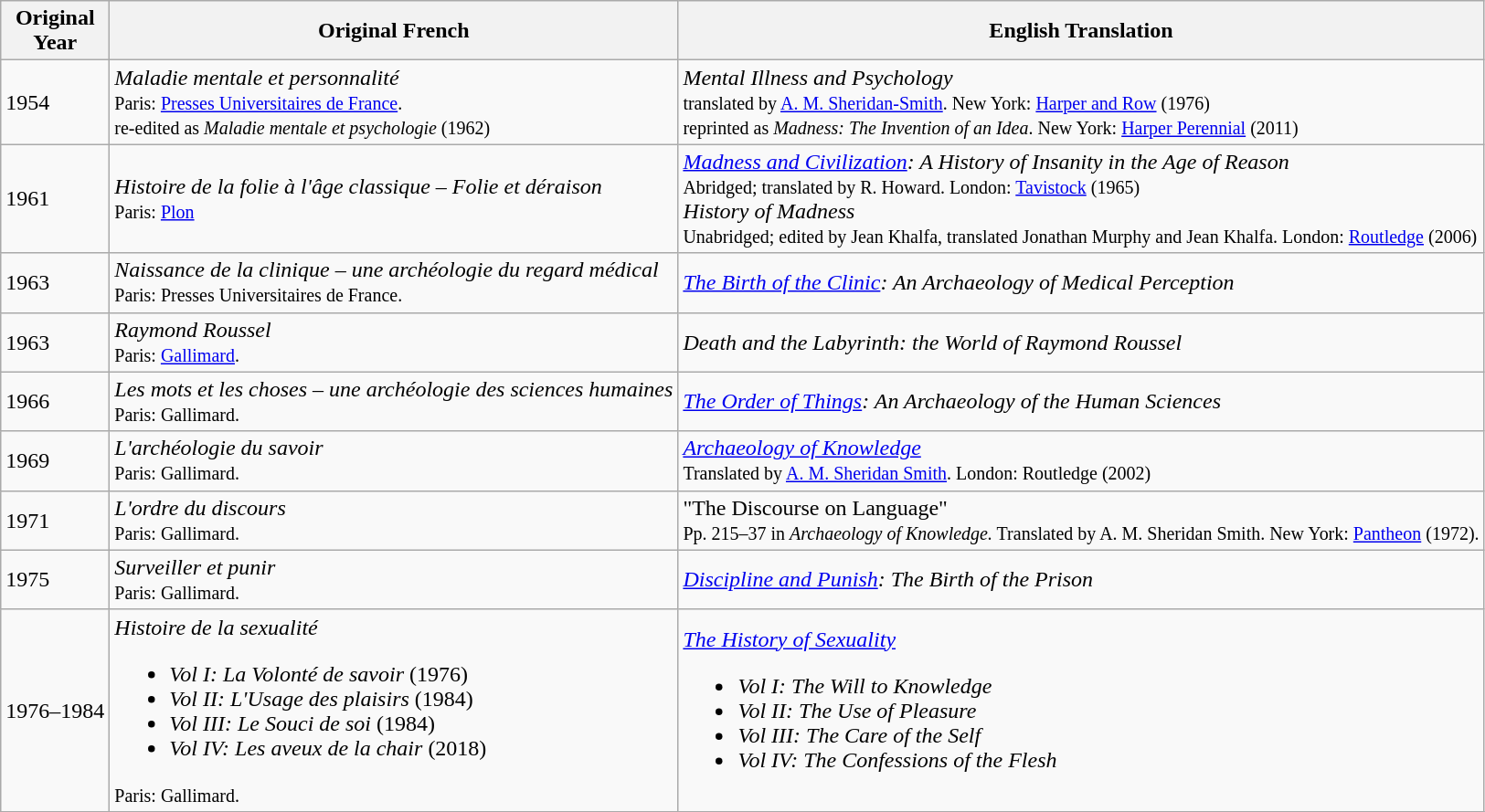<table class="wikitable">
<tr>
<th>Original<br>Year</th>
<th>Original French</th>
<th>English Translation</th>
</tr>
<tr>
<td>1954</td>
<td><em>Maladie mentale et personnalité</em><br><small>Paris: <a href='#'>Presses Universitaires de France</a>.</small><br><small>re-edited as <em>Maladie mentale et psychologie</em> (1962)</small></td>
<td><em>Mental Illness and Psychology</em><br><small>translated by <a href='#'>A. M. Sheridan-Smith</a>. New York: <a href='#'>Harper and Row</a> (1976)</small><br><small>reprinted as <em>Madness: The Invention of an Idea</em>. New York: <a href='#'>Harper Perennial</a> (2011)</small></td>
</tr>
<tr>
<td>1961</td>
<td><em>Histoire de la folie à l'âge classique – Folie et déraison</em><br><small>Paris: <a href='#'>Plon</a></small></td>
<td><em><a href='#'>Madness and Civilization</a>: A History of Insanity in the Age of Reason</em><br><small>Abridged; translated by R. Howard. London: <a href='#'>Tavistock</a> (1965)</small><br><em>History of Madness</em><br><small>Unabridged; edited by Jean Khalfa, translated Jonathan Murphy and Jean Khalfa. London: <a href='#'>Routledge</a> (2006)</small></td>
</tr>
<tr>
<td>1963</td>
<td><em>Naissance de la clinique – une archéologie du regard médical</em><br><small>Paris: Presses Universitaires de France.</small></td>
<td><em><a href='#'>The Birth of the Clinic</a>: An Archaeology of Medical Perception</em></td>
</tr>
<tr>
<td>1963</td>
<td><em>Raymond Roussel</em><br><small>Paris: <a href='#'>Gallimard</a>.</small></td>
<td><em>Death and the Labyrinth: the World of Raymond Roussel</em></td>
</tr>
<tr>
<td>1966</td>
<td><em>Les mots et les choses – une archéologie des sciences humaines</em><br><small>Paris: Gallimard.</small></td>
<td><em><a href='#'>The Order of Things</a>: An Archaeology of the Human Sciences</em></td>
</tr>
<tr>
<td>1969</td>
<td><em>L'archéologie du savoir</em><br><small>Paris: Gallimard.</small></td>
<td><em><a href='#'>Archaeology of Knowledge</a></em><br><small>Translated by <a href='#'>A. M. Sheridan Smith</a>. London: Routledge (2002)</small></td>
</tr>
<tr>
<td>1971</td>
<td><em>L'ordre du discours</em><br><small>Paris: Gallimard.</small></td>
<td>"The Discourse on Language"<br><small>Pp. 215–37 in <em>Archaeology of Knowledge.</em> Translated by A. M. Sheridan Smith. New York: <a href='#'>Pantheon</a> (1972).</small></td>
</tr>
<tr>
<td>1975</td>
<td><em>Surveiller et punir</em><br><small>Paris: Gallimard.</small></td>
<td><em><a href='#'>Discipline and Punish</a>: The Birth of the Prison</em></td>
</tr>
<tr>
<td>1976–1984</td>
<td><em>Histoire de la sexualité</em><br><ul><li><em>Vol I: La Volonté de savoir</em> (1976)</li><li><em>Vol II: L'Usage des plaisirs</em> (1984)</li><li><em>Vol III: Le Souci de soi</em> (1984)</li><li><em>Vol IV: Les aveux de la chair</em> (2018)</li></ul><small>Paris: Gallimard.</small></td>
<td><em><a href='#'>The History of Sexuality</a></em><br><ul><li><em>Vol I: The Will to Knowledge</em></li><li><em>Vol II: The Use of Pleasure</em></li><li><em>Vol III: The Care of the Self</em></li><li><em>Vol IV: The Confessions of the Flesh</em></li></ul></td>
</tr>
<tr>
</tr>
</table>
